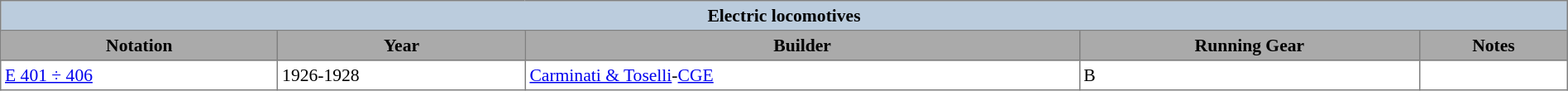<table width="100%" cellpadding="3" cellspacing="0" border="1" style="border: gray solid 1px; border-collapse: collapse; font-size:90%">
<tr bgcolor = "#BBCCDD">
<th colspan = "5">Electric locomotives</th>
</tr>
<tr bgcolor="#AAAAAA">
<th>Notation</th>
<th>Year</th>
<th>Builder</th>
<th>Running Gear</th>
<th>Notes</th>
</tr>
<tr>
<td><a href='#'>E 401 ÷ 406</a></td>
<td>1926-1928</td>
<td><a href='#'>Carminati & Toselli</a>-<a href='#'>CGE</a></td>
<td>B</td>
<td></td>
</tr>
</table>
